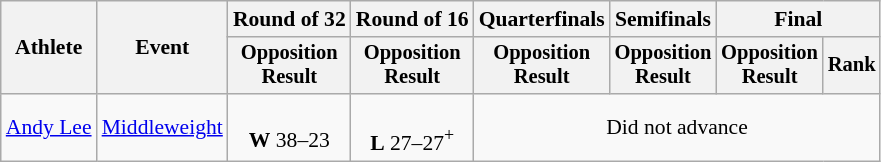<table class="wikitable" style="font-size:90%">
<tr>
<th rowspan="2">Athlete</th>
<th rowspan="2">Event</th>
<th>Round of 32</th>
<th>Round of 16</th>
<th>Quarterfinals</th>
<th>Semifinals</th>
<th colspan=2>Final</th>
</tr>
<tr style="font-size:95%">
<th>Opposition<br>Result</th>
<th>Opposition<br>Result</th>
<th>Opposition<br>Result</th>
<th>Opposition<br>Result</th>
<th>Opposition<br>Result</th>
<th>Rank</th>
</tr>
<tr align=center>
<td align=left><a href='#'>Andy Lee</a></td>
<td align=left><a href='#'>Middleweight</a></td>
<td><br><strong>W</strong> 38–23</td>
<td><br><strong>L</strong> 27–27<sup>+</sup></td>
<td colspan=4>Did not advance</td>
</tr>
</table>
